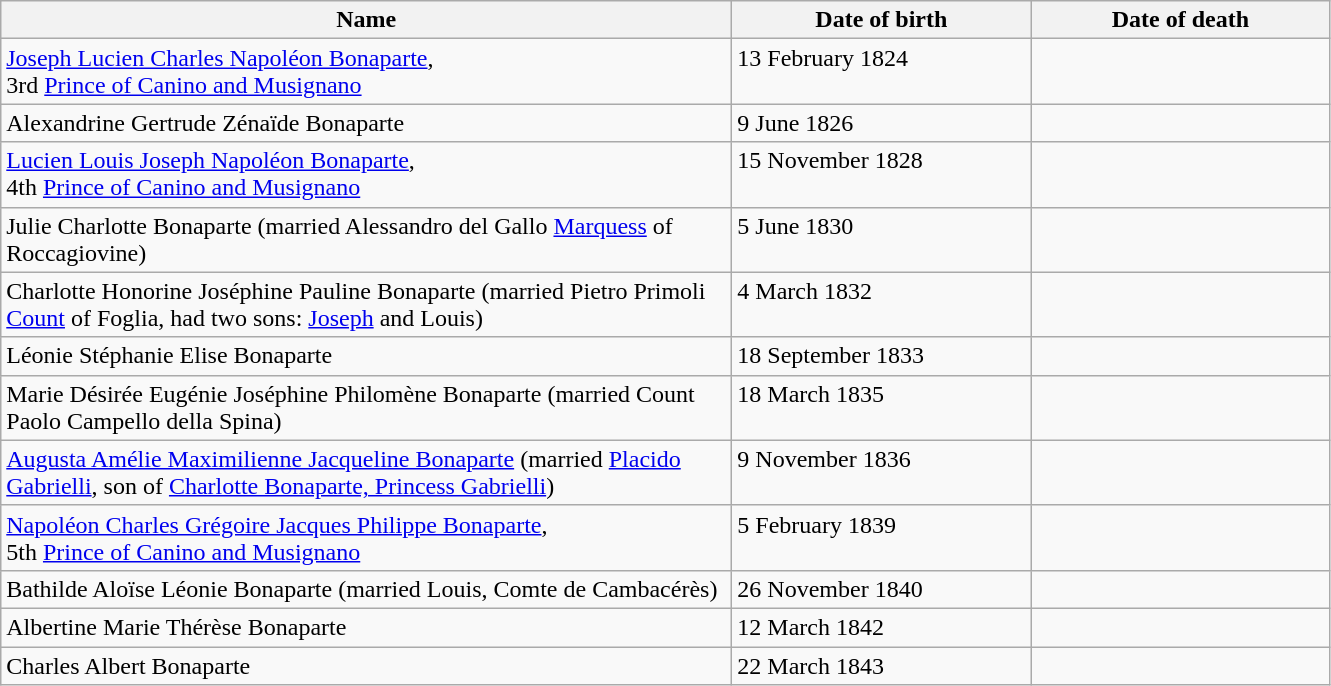<table class="wikitable">
<tr>
<th align="center" style="width:30em;">Name</th>
<th align="center" style="width:12em;">Date of birth</th>
<th align="center" style="width:12em;">Date of death</th>
</tr>
<tr>
<td><a href='#'>Joseph Lucien Charles Napoléon Bonaparte</a>,<br> 3rd <a href='#'>Prince of Canino and Musignano</a></td>
<td valign="top">13 February 1824</td>
<td valign="top"></td>
</tr>
<tr>
<td>Alexandrine Gertrude Zénaïde Bonaparte</td>
<td>9 June 1826</td>
<td></td>
</tr>
<tr>
<td><a href='#'>Lucien Louis Joseph Napoléon Bonaparte</a>,<br> 4th <a href='#'>Prince of Canino and Musignano</a></td>
<td valign="top">15 November 1828</td>
<td valign="top"></td>
</tr>
<tr>
<td>Julie Charlotte Bonaparte (married Alessandro del Gallo <a href='#'>Marquess</a> of Roccagiovine)</td>
<td valign="top">5 June 1830</td>
<td valign="top"></td>
</tr>
<tr>
<td>Charlotte Honorine Joséphine Pauline Bonaparte (married Pietro Primoli <a href='#'>Count</a> of Foglia, had two sons: <a href='#'>Joseph</a> and Louis)</td>
<td valign="top">4 March 1832</td>
<td valign="top"></td>
</tr>
<tr>
<td>Léonie Stéphanie Elise Bonaparte</td>
<td valign="top">18 September 1833</td>
<td valign="top"></td>
</tr>
<tr>
<td>Marie Désirée Eugénie Joséphine Philomène Bonaparte (married Count Paolo Campello della Spina)</td>
<td valign="top">18 March 1835</td>
<td valign="top"></td>
</tr>
<tr>
<td><a href='#'>Augusta Amélie Maximilienne Jacqueline Bonaparte</a> (married <a href='#'>Placido Gabrielli</a>, son of <a href='#'>Charlotte Bonaparte, Princess Gabrielli</a>)</td>
<td valign="top">9 November 1836</td>
<td valign="top"></td>
</tr>
<tr>
<td><a href='#'>Napoléon Charles Grégoire Jacques Philippe Bonaparte</a>,<br> 5th <a href='#'>Prince of Canino and Musignano</a></td>
<td valign="top">5 February 1839</td>
<td valign="top"></td>
</tr>
<tr>
<td>Bathilde Aloïse Léonie Bonaparte (married Louis, Comte de Cambacérès)</td>
<td valign="top">26 November 1840</td>
<td valign="top"></td>
</tr>
<tr>
<td>Albertine Marie Thérèse Bonaparte</td>
<td valign="top">12 March 1842</td>
<td valign="top"></td>
</tr>
<tr>
<td>Charles Albert Bonaparte</td>
<td valign="top">22 March 1843</td>
<td valign="top"></td>
</tr>
</table>
